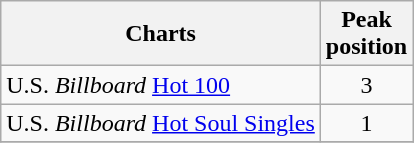<table class="wikitable">
<tr>
<th>Charts</th>
<th>Peak<br>position</th>
</tr>
<tr>
<td>U.S. <em>Billboard</em> <a href='#'>Hot 100</a></td>
<td align="center">3</td>
</tr>
<tr>
<td>U.S. <em>Billboard</em> <a href='#'>Hot Soul Singles</a></td>
<td align="center">1</td>
</tr>
<tr>
</tr>
</table>
